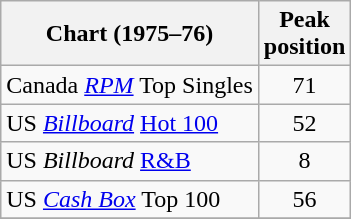<table class="wikitable sortable">
<tr>
<th>Chart (1975–76)</th>
<th>Peak<br>position</th>
</tr>
<tr>
<td>Canada <em><a href='#'>RPM</a></em> Top Singles</td>
<td style="text-align:center;">71</td>
</tr>
<tr>
<td>US <em><a href='#'>Billboard</a></em> <a href='#'>Hot 100</a></td>
<td style="text-align:center;">52</td>
</tr>
<tr>
<td>US <em>Billboard</em> <a href='#'>R&B</a></td>
<td style="text-align:center;">8</td>
</tr>
<tr>
<td>US <a href='#'><em>Cash Box</em></a> Top 100</td>
<td align="center">56</td>
</tr>
<tr>
</tr>
</table>
